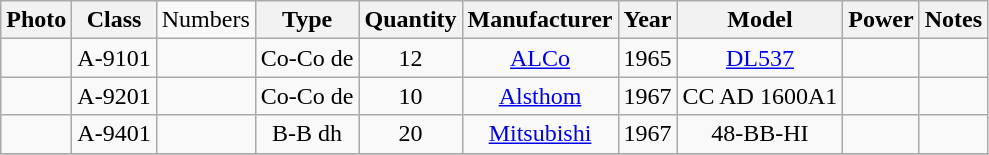<table class="wikitable" style=text-align:center>
<tr>
<th>Photo</th>
<th>Class</th>
<td>Numbers</td>
<th>Type</th>
<th>Quantity</th>
<th>Manufacturer</th>
<th>Year</th>
<th>Model</th>
<th>Power</th>
<th>Notes</th>
</tr>
<tr>
<td></td>
<td>A-9101</td>
<td></td>
<td>Co-Co de</td>
<td>12</td>
<td><a href='#'>ALCo</a></td>
<td>1965</td>
<td><a href='#'>DL537</a></td>
<td></td>
<td></td>
</tr>
<tr>
<td></td>
<td>A-9201</td>
<td></td>
<td>Co-Co de</td>
<td>10</td>
<td><a href='#'>Alsthom</a></td>
<td>1967</td>
<td>CC AD 1600A1</td>
<td></td>
<td></td>
</tr>
<tr>
<td></td>
<td>A-9401</td>
<td></td>
<td>B-B dh</td>
<td>20</td>
<td><a href='#'>Mitsubishi</a></td>
<td>1967</td>
<td>48-BB-HI</td>
<td></td>
<td></td>
</tr>
<tr>
</tr>
</table>
